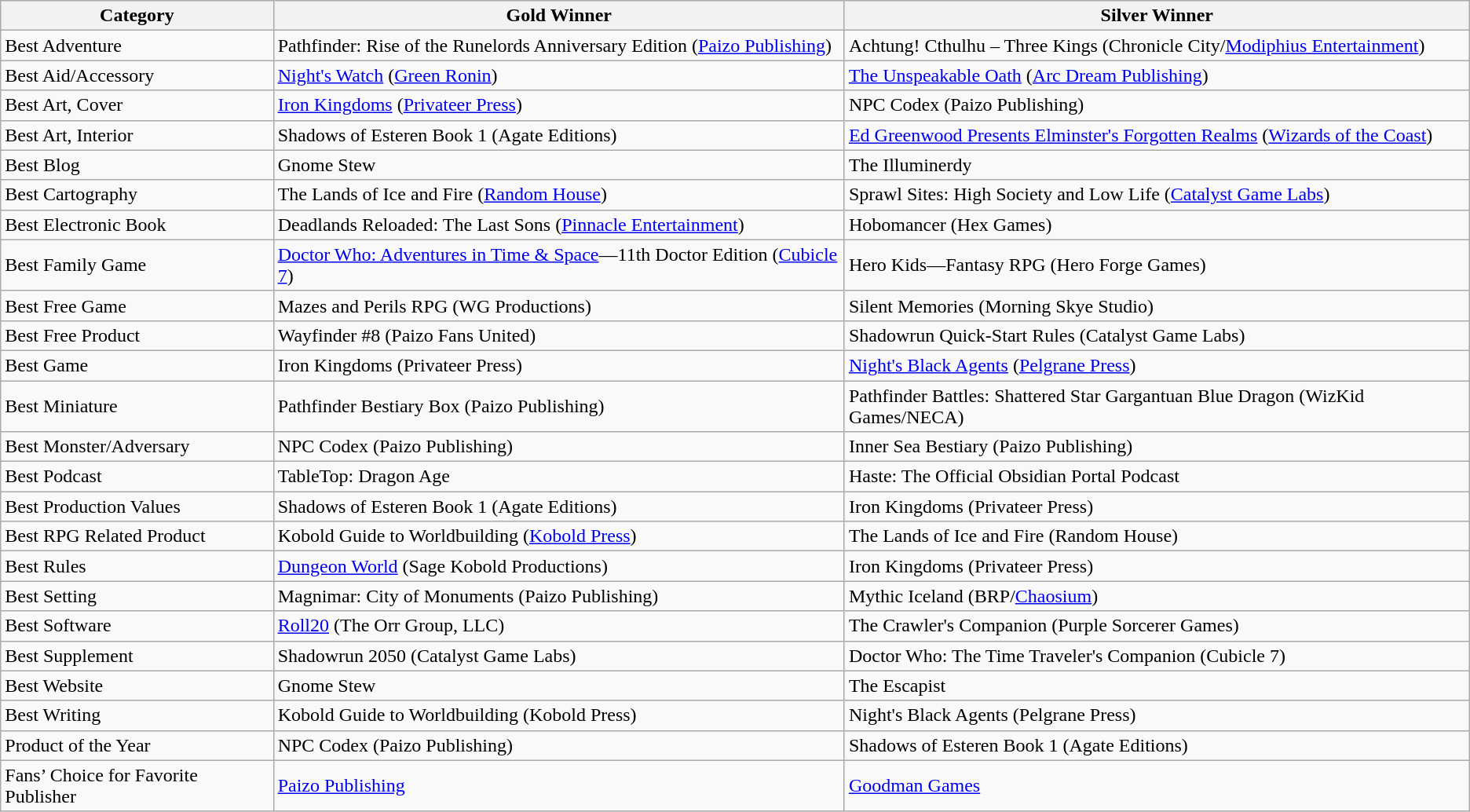<table class="wikitable">
<tr>
<th>Category</th>
<th>Gold Winner</th>
<th>Silver Winner</th>
</tr>
<tr>
<td>Best Adventure</td>
<td>Pathfinder: Rise of the Runelords Anniversary Edition (<a href='#'>Paizo Publishing</a>)</td>
<td>Achtung! Cthulhu – Three Kings (Chronicle City/<a href='#'>Modiphius Entertainment</a>)</td>
</tr>
<tr>
<td>Best Aid/Accessory</td>
<td><a href='#'>Night's Watch</a> (<a href='#'>Green Ronin</a>)</td>
<td><a href='#'>The Unspeakable Oath</a> (<a href='#'>Arc Dream Publishing</a>)</td>
</tr>
<tr>
<td>Best Art, Cover</td>
<td><a href='#'>Iron Kingdoms</a> (<a href='#'>Privateer Press</a>)</td>
<td>NPC Codex (Paizo Publishing)</td>
</tr>
<tr>
<td>Best Art, Interior</td>
<td>Shadows of Esteren Book 1 (Agate Editions)</td>
<td><a href='#'>Ed Greenwood Presents Elminster's Forgotten Realms</a> (<a href='#'>Wizards of the Coast</a>)</td>
</tr>
<tr>
<td>Best Blog</td>
<td>Gnome Stew</td>
<td>The Illuminerdy</td>
</tr>
<tr>
<td>Best Cartography</td>
<td>The Lands of Ice and Fire (<a href='#'>Random House</a>)</td>
<td>Sprawl Sites: High Society and Low Life (<a href='#'>Catalyst Game Labs</a>)</td>
</tr>
<tr>
<td>Best Electronic Book</td>
<td>Deadlands Reloaded: The Last Sons (<a href='#'>Pinnacle Entertainment</a>)</td>
<td>Hobomancer (Hex Games)</td>
</tr>
<tr>
<td>Best Family Game</td>
<td><a href='#'>Doctor Who: Adventures in Time & Space</a>—11th Doctor Edition (<a href='#'>Cubicle 7</a>)</td>
<td>Hero Kids—Fantasy RPG (Hero Forge Games)</td>
</tr>
<tr>
<td>Best Free Game</td>
<td>Mazes and Perils RPG (WG Productions)</td>
<td>Silent Memories (Morning Skye Studio)</td>
</tr>
<tr>
<td>Best Free Product</td>
<td>Wayfinder #8 (Paizo Fans United)</td>
<td>Shadowrun Quick-Start Rules (Catalyst Game Labs)</td>
</tr>
<tr>
<td>Best Game</td>
<td>Iron Kingdoms (Privateer Press)</td>
<td><a href='#'>Night's Black Agents</a> (<a href='#'>Pelgrane Press</a>)</td>
</tr>
<tr>
<td>Best Miniature</td>
<td>Pathfinder Bestiary Box (Paizo Publishing)</td>
<td>Pathfinder Battles: Shattered Star Gargantuan Blue Dragon (WizKid Games/NECA)</td>
</tr>
<tr>
<td>Best Monster/Adversary</td>
<td>NPC Codex (Paizo Publishing)</td>
<td>Inner Sea Bestiary (Paizo Publishing)</td>
</tr>
<tr>
<td>Best Podcast</td>
<td>TableTop: Dragon Age</td>
<td>Haste: The Official Obsidian Portal Podcast</td>
</tr>
<tr>
<td>Best Production Values</td>
<td>Shadows of Esteren Book 1 (Agate Editions)</td>
<td>Iron Kingdoms (Privateer Press)</td>
</tr>
<tr>
<td>Best RPG Related Product</td>
<td>Kobold Guide to Worldbuilding (<a href='#'>Kobold Press</a>)</td>
<td>The Lands of Ice and Fire (Random House)</td>
</tr>
<tr>
<td>Best Rules</td>
<td><a href='#'>Dungeon World</a> (Sage Kobold Productions)</td>
<td>Iron Kingdoms (Privateer Press)</td>
</tr>
<tr>
<td>Best Setting</td>
<td>Magnimar: City of Monuments (Paizo Publishing)</td>
<td>Mythic Iceland (BRP/<a href='#'>Chaosium</a>)</td>
</tr>
<tr>
<td>Best Software</td>
<td><a href='#'>Roll20</a> (The Orr Group, LLC)</td>
<td>The Crawler's Companion (Purple Sorcerer Games)</td>
</tr>
<tr>
<td>Best Supplement</td>
<td>Shadowrun 2050 (Catalyst Game Labs)</td>
<td>Doctor Who: The Time Traveler's Companion (Cubicle 7)</td>
</tr>
<tr>
<td>Best Website</td>
<td>Gnome Stew</td>
<td>The Escapist</td>
</tr>
<tr>
<td>Best Writing</td>
<td>Kobold Guide to Worldbuilding (Kobold Press)</td>
<td>Night's Black Agents (Pelgrane Press)</td>
</tr>
<tr>
<td>Product of the Year</td>
<td>NPC Codex (Paizo Publishing)</td>
<td>Shadows of Esteren Book 1 (Agate Editions)</td>
</tr>
<tr>
<td>Fans’ Choice for Favorite Publisher</td>
<td><a href='#'>Paizo Publishing</a></td>
<td><a href='#'>Goodman Games</a></td>
</tr>
</table>
